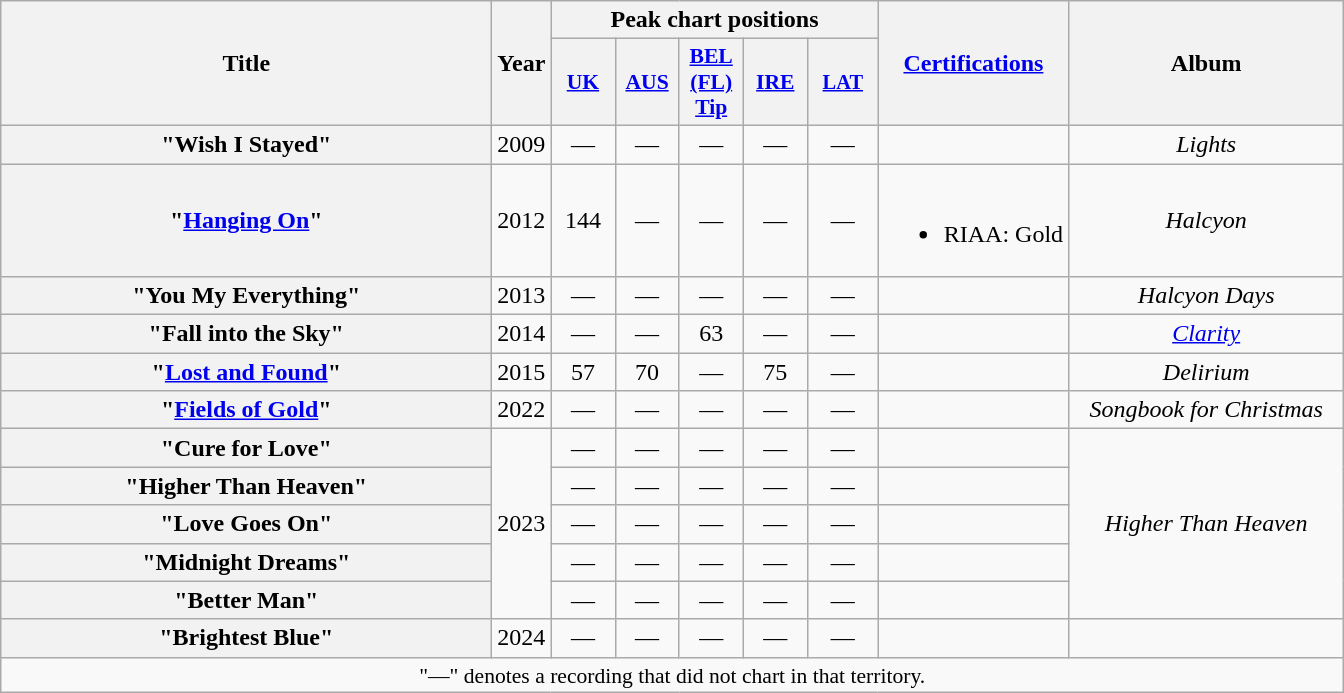<table class="wikitable plainrowheaders" style="text-align:center;">
<tr>
<th scope="col" rowspan="2" style="width:20em;">Title</th>
<th scope="col" rowspan="2">Year</th>
<th scope="col" colspan="5">Peak chart positions</th>
<th scope="col" rowspan="2"><a href='#'>Certifications</a></th>
<th scope="col" rowspan="2" style="width:11em;">Album</th>
</tr>
<tr>
<th scope="col" style="width:2.5em;font-size:90%;"><a href='#'>UK</a><br></th>
<th scope="col" style="width:2.5em;font-size:90%;"><a href='#'>AUS</a><br></th>
<th scope="col" style="width:2.5em;font-size:90%;"><a href='#'>BEL<br>(FL)<br>Tip</a><br></th>
<th scope="col" style="width:2.5em;font-size:90%;"><a href='#'>IRE</a><br></th>
<th scope="col" style="width:3em;font-size:85%;"><a href='#'>LAT</a><br></th>
</tr>
<tr>
<th scope="row">"Wish I Stayed"</th>
<td>2009</td>
<td>—</td>
<td>—</td>
<td>—</td>
<td>—</td>
<td>—</td>
<td></td>
<td><em>Lights</em></td>
</tr>
<tr>
<th scope="row">"<a href='#'>Hanging On</a>"<br></th>
<td>2012</td>
<td>144</td>
<td>—</td>
<td>—</td>
<td>—</td>
<td>—</td>
<td><br><ul><li>RIAA: Gold</li></ul></td>
<td><em>Halcyon</em></td>
</tr>
<tr>
<th scope="row">"You My Everything"</th>
<td>2013</td>
<td>—</td>
<td>—</td>
<td>—</td>
<td>—</td>
<td>—</td>
<td></td>
<td><em>Halcyon Days</em></td>
</tr>
<tr>
<th scope="row">"Fall into the Sky" </th>
<td>2014</td>
<td>—</td>
<td>—</td>
<td>63</td>
<td>—</td>
<td>—</td>
<td></td>
<td><em><a href='#'>Clarity</a></em></td>
</tr>
<tr>
<th scope="row">"<a href='#'>Lost and Found</a>"</th>
<td>2015</td>
<td>57</td>
<td>70</td>
<td>—</td>
<td>75</td>
<td>—</td>
<td></td>
<td><em>Delirium</em></td>
</tr>
<tr>
<th scope="row">"<a href='#'>Fields of Gold</a>"</th>
<td>2022</td>
<td>—</td>
<td>—</td>
<td>—</td>
<td>—</td>
<td>—</td>
<td></td>
<td><em>Songbook for Christmas</em></td>
</tr>
<tr>
<th scope="row">"Cure for Love"</th>
<td rowspan="5">2023</td>
<td>—</td>
<td>—</td>
<td>—</td>
<td>—</td>
<td>—</td>
<td></td>
<td rowspan="5"><em>Higher Than Heaven</em></td>
</tr>
<tr>
<th scope="row">"Higher Than Heaven"</th>
<td>—</td>
<td>—</td>
<td>—</td>
<td>—</td>
<td>—</td>
<td></td>
</tr>
<tr>
<th scope="row">"Love Goes On"</th>
<td>—</td>
<td>—</td>
<td>—</td>
<td>—</td>
<td>—</td>
<td></td>
</tr>
<tr>
<th scope="row">"Midnight Dreams"</th>
<td>—</td>
<td>—</td>
<td>—</td>
<td>—</td>
<td>—</td>
<td></td>
</tr>
<tr>
<th scope="row">"Better Man"</th>
<td>—</td>
<td>—</td>
<td>—</td>
<td>—</td>
<td>—</td>
<td></td>
</tr>
<tr>
<th scope="row">"Brightest Blue" </th>
<td>2024</td>
<td>—</td>
<td>—</td>
<td>—</td>
<td>—</td>
<td>—</td>
<td></td>
<td></td>
</tr>
<tr>
<td colspan="9" style="font-size:90%">"—" denotes a recording that did not chart in that territory.</td>
</tr>
</table>
